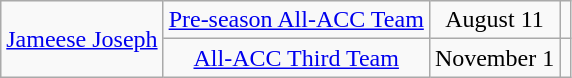<table class="wikitable sortable" style="text-align: center">
<tr>
<td rowspan=2><a href='#'>Jameese Joseph</a></td>
<td><a href='#'>Pre-season All-ACC Team</a></td>
<td>August 11</td>
<td></td>
</tr>
<tr>
<td><a href='#'>All-ACC Third Team</a></td>
<td>November 1</td>
<td></td>
</tr>
</table>
